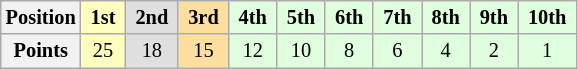<table class="wikitable" style="font-size:85%; text-align:center">
<tr>
<th>Position</th>
<td style="background:#FFFFBF;"> <strong>1st</strong> </td>
<td style="background:#DFDFDF;"> <strong>2nd</strong> </td>
<td style="background:#FFDF9F;"> <strong>3rd</strong> </td>
<td style="background:#DFFFDF;"> <strong>4th</strong> </td>
<td style="background:#DFFFDF;"> <strong>5th</strong> </td>
<td style="background:#DFFFDF;"> <strong>6th</strong> </td>
<td style="background:#DFFFDF;"> <strong>7th</strong> </td>
<td style="background:#DFFFDF;"> <strong>8th</strong> </td>
<td style="background:#DFFFDF;"> <strong>9th</strong> </td>
<td style="background:#DFFFDF;"> <strong>10th</strong> </td>
</tr>
<tr>
<th>Points</th>
<td style="background:#FFFFBF;">25</td>
<td style="background:#DFDFDF;">18</td>
<td style="background:#FFDF9F;">15</td>
<td style="background:#DFFFDF;">12</td>
<td style="background:#DFFFDF;">10</td>
<td style="background:#DFFFDF;">8</td>
<td style="background:#DFFFDF;">6</td>
<td style="background:#DFFFDF;">4</td>
<td style="background:#DFFFDF;">2</td>
<td style="background:#DFFFDF;">1</td>
</tr>
</table>
